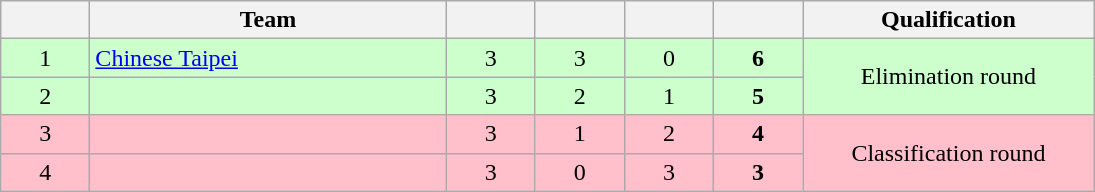<table class=wikitable style="text-align:center" width=730>
<tr>
<th width=5.5%></th>
<th width=22%>Team</th>
<th width=5.5%></th>
<th width=5.5%></th>
<th width=5.5%></th>
<th width=5.5%></th>
<th width=18%>Qualification</th>
</tr>
<tr bgcolor=ccffcc>
<td>1</td>
<td style="text-align:left"> <a href='#'>Chinese Taipei</a></td>
<td>3</td>
<td>3</td>
<td>0</td>
<td><strong>6</strong></td>
<td rowspan=2>Elimination round</td>
</tr>
<tr bgcolor=ccffcc>
<td>2</td>
<td style="text-align:left"></td>
<td>3</td>
<td>2</td>
<td>1</td>
<td><strong>5</strong></td>
</tr>
<tr bgcolor=pink>
<td>3</td>
<td style="text-align:left"></td>
<td>3</td>
<td>1</td>
<td>2</td>
<td><strong>4</strong></td>
<td rowspan=2>Classification round</td>
</tr>
<tr bgcolor=pink>
<td>4</td>
<td style="text-align:left"></td>
<td>3</td>
<td>0</td>
<td>3</td>
<td><strong>3</strong></td>
</tr>
</table>
